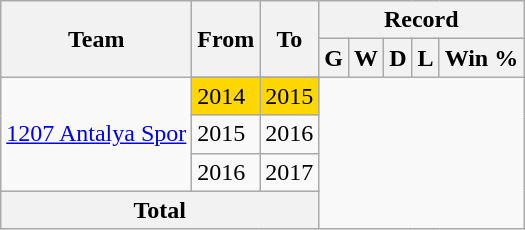<table class="wikitable" style="text-align: center;">
<tr>
<th rowspan=2>Team</th>
<th rowspan=2>From</th>
<th rowspan=2>To</th>
<th colspan=5>Record</th>
</tr>
<tr>
<th>G</th>
<th>W</th>
<th>D</th>
<th>L</th>
<th>Win %</th>
</tr>
<tr>
<td rowspan=4 align=left><a href='#'>1207 Antalya Spor</a></td>
</tr>
<tr bgcolor=gold>
<td align=left>2014</td>
<td align=left>2015<br></td>
</tr>
<tr>
<td align=left>2015</td>
<td align=left>2016<br></td>
</tr>
<tr>
<td align=left>2016</td>
<td align=left>2017<br></td>
</tr>
<tr>
<th colspan="3">Total<br></th>
</tr>
</table>
